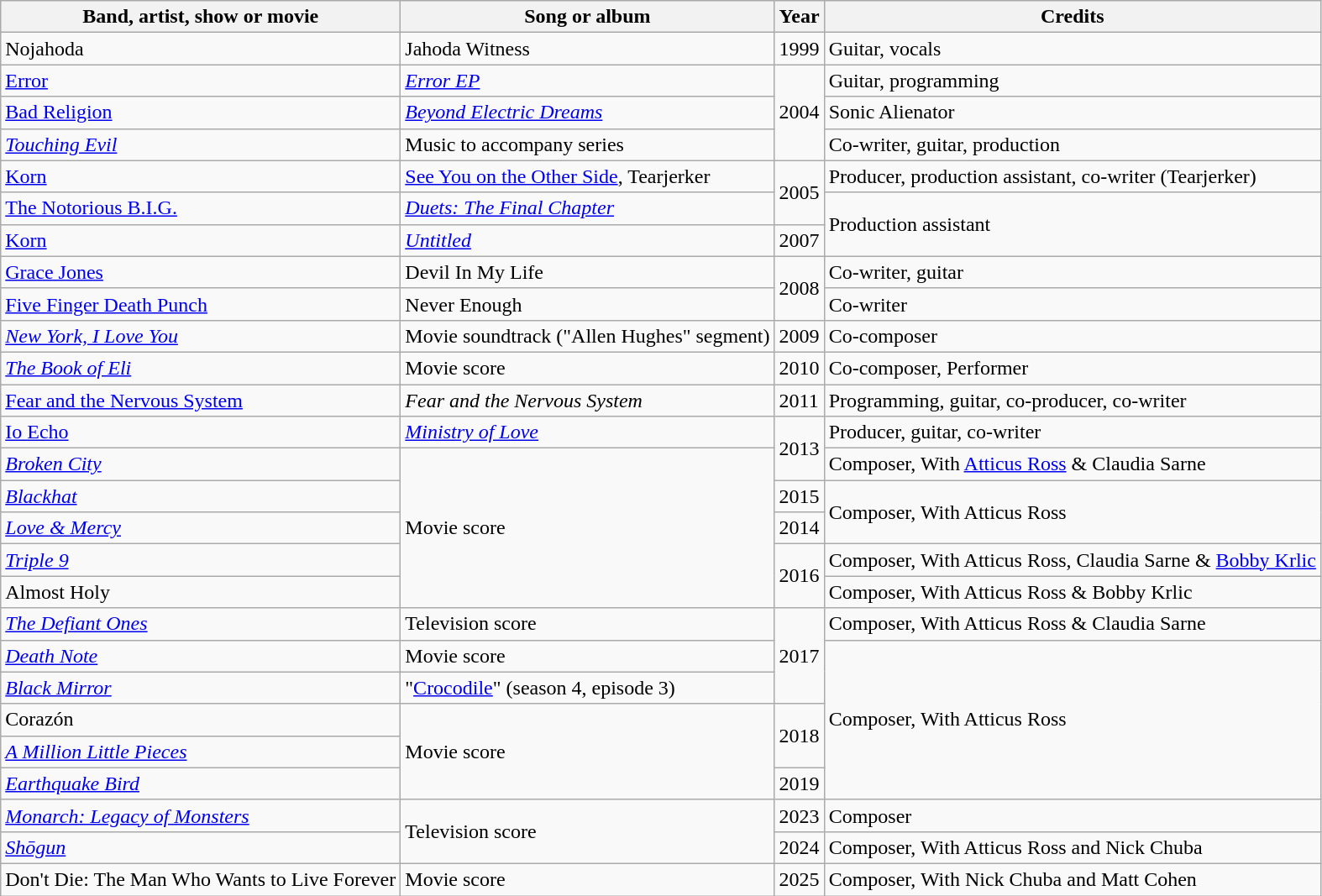<table class="wikitable" border="1">
<tr>
<th>Band, artist, show or movie</th>
<th>Song or album</th>
<th>Year</th>
<th>Credits</th>
</tr>
<tr>
<td>Nojahoda</td>
<td>Jahoda Witness</td>
<td>1999</td>
<td>Guitar, vocals</td>
</tr>
<tr>
<td><a href='#'>Error</a></td>
<td><a href='#'><em>Error EP</em></a></td>
<td rowspan=3>2004</td>
<td>Guitar, programming</td>
</tr>
<tr>
<td><a href='#'>Bad Religion</a></td>
<td><a href='#'><em>Beyond Electric Dreams</em></a></td>
<td>Sonic Alienator</td>
</tr>
<tr>
<td><em><a href='#'>Touching Evil</a></em></td>
<td>Music to accompany series</td>
<td>Co-writer, guitar, production</td>
</tr>
<tr>
<td><a href='#'>Korn</a></td>
<td><a href='#'>See You on the Other Side</a>, Tearjerker</td>
<td rowspan=2>2005</td>
<td>Producer, production assistant, co-writer (Tearjerker)</td>
</tr>
<tr>
<td><a href='#'>The Notorious B.I.G.</a></td>
<td><em><a href='#'>Duets: The Final Chapter</a></em></td>
<td rowspan=2>Production assistant</td>
</tr>
<tr>
<td><a href='#'>Korn</a></td>
<td><a href='#'><em>Untitled</em></a></td>
<td>2007</td>
</tr>
<tr>
<td><a href='#'>Grace Jones</a></td>
<td>Devil In My Life</td>
<td rowspan=2>2008</td>
<td>Co-writer, guitar</td>
</tr>
<tr>
<td><a href='#'>Five Finger Death Punch</a></td>
<td>Never Enough</td>
<td>Co-writer</td>
</tr>
<tr>
<td><em><a href='#'>New York, I Love You</a></em></td>
<td>Movie soundtrack ("Allen Hughes" segment)</td>
<td>2009</td>
<td>Co-composer</td>
</tr>
<tr>
<td><em><a href='#'>The Book of Eli</a></em></td>
<td>Movie score</td>
<td>2010</td>
<td>Co-composer, Performer</td>
</tr>
<tr>
<td><a href='#'>Fear and the Nervous System</a></td>
<td><em>Fear and the Nervous System</em></td>
<td>2011</td>
<td>Programming, guitar, co-producer, co-writer</td>
</tr>
<tr>
<td><a href='#'>Io Echo</a></td>
<td><em><a href='#'>Ministry of Love</a></em></td>
<td rowspan=2>2013</td>
<td>Producer, guitar, co-writer</td>
</tr>
<tr>
<td><em><a href='#'>Broken City</a></em></td>
<td rowspan=5>Movie score</td>
<td>Composer, With <a href='#'>Atticus Ross</a> & Claudia Sarne</td>
</tr>
<tr>
<td><a href='#'><em>Blackhat</em></a></td>
<td>2015</td>
<td rowspan=2>Composer, With Atticus Ross</td>
</tr>
<tr>
<td><a href='#'><em>Love & Mercy</em></a></td>
<td>2014</td>
</tr>
<tr>
<td><em><a href='#'>Triple 9</a></em></td>
<td rowspan=2>2016</td>
<td>Composer, With Atticus Ross, Claudia Sarne & <a href='#'>Bobby Krlic</a></td>
</tr>
<tr>
<td>Almost Holy</td>
<td>Composer, With Atticus Ross & Bobby Krlic</td>
</tr>
<tr>
<td><a href='#'><em>The Defiant Ones</em></a></td>
<td>Television score</td>
<td rowspan=3>2017</td>
<td>Composer, With Atticus Ross & Claudia Sarne</td>
</tr>
<tr>
<td><a href='#'><em>Death Note</em></a></td>
<td>Movie score</td>
<td rowspan=5>Composer, With Atticus Ross</td>
</tr>
<tr>
<td><em><a href='#'>Black Mirror</a></em></td>
<td>"<a href='#'>Crocodile</a>" (season 4, episode 3)</td>
</tr>
<tr>
<td>Corazón</td>
<td rowspan=3>Movie score</td>
<td rowspan=2>2018</td>
</tr>
<tr>
<td><em><a href='#'>A Million Little Pieces</a></em></td>
</tr>
<tr>
<td><em><a href='#'>Earthquake Bird</a></em></td>
<td>2019</td>
</tr>
<tr>
<td><em><a href='#'>Monarch: Legacy of Monsters</a></em></td>
<td rowspan=2>Television score</td>
<td>2023</td>
<td>Composer</td>
</tr>
<tr>
<td><a href='#'><em>Shōgun</em></a></td>
<td>2024</td>
<td>Composer, With Atticus Ross and Nick Chuba</td>
</tr>
<tr>
<td>Don't Die: The Man Who Wants to Live Forever</td>
<td>Movie score</td>
<td>2025</td>
<td>Composer, With Nick Chuba and Matt Cohen</td>
</tr>
</table>
